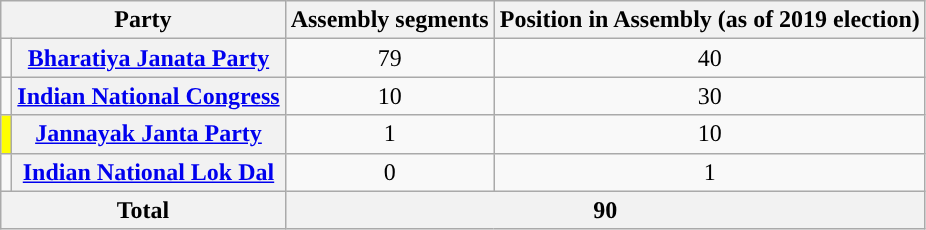<table class="wikitable" style="text-align:center">
<tr>
<th colspan=2>Party</th>
<th>Assembly segments</th>
<th>Position in Assembly (as of 2019 election)</th>
</tr>
<tr>
<td></td>
<th><a href='#'>Bharatiya Janata Party</a></th>
<td>79</td>
<td>40</td>
</tr>
<tr>
<td></td>
<th><a href='#'>Indian National Congress</a></th>
<td>10</td>
<td>30</td>
</tr>
<tr>
<td bgcolor=#FFFF00></td>
<th><a href='#'>Jannayak Janta Party</a></th>
<td>1</td>
<td>10</td>
</tr>
<tr>
<td></td>
<th><a href='#'>Indian National Lok Dal</a></th>
<td>0</td>
<td>1</td>
</tr>
<tr>
<th colspan="2">Total</th>
<th colspan="2">90</th>
</tr>
</table>
